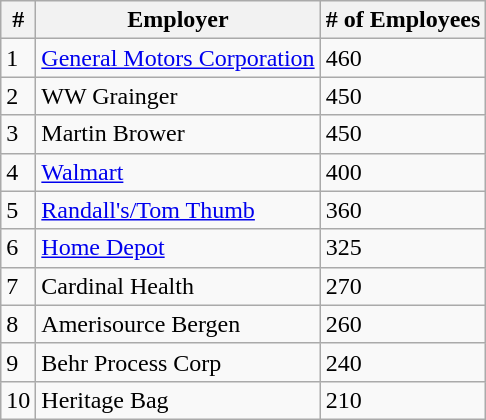<table class="wikitable" border="1">
<tr>
<th>#</th>
<th>Employer</th>
<th># of Employees</th>
</tr>
<tr>
<td>1</td>
<td><a href='#'>General Motors Corporation</a></td>
<td>460</td>
</tr>
<tr>
<td>2</td>
<td>WW Grainger</td>
<td>450</td>
</tr>
<tr>
<td>3</td>
<td>Martin Brower</td>
<td>450</td>
</tr>
<tr>
<td>4</td>
<td><a href='#'>Walmart</a></td>
<td>400</td>
</tr>
<tr>
<td>5</td>
<td><a href='#'>Randall's/Tom Thumb</a></td>
<td>360</td>
</tr>
<tr>
<td>6</td>
<td><a href='#'>Home Depot</a></td>
<td>325</td>
</tr>
<tr>
<td>7</td>
<td>Cardinal Health</td>
<td>270</td>
</tr>
<tr>
<td>8</td>
<td>Amerisource Bergen</td>
<td>260</td>
</tr>
<tr>
<td>9</td>
<td>Behr Process Corp</td>
<td>240</td>
</tr>
<tr>
<td>10</td>
<td>Heritage Bag</td>
<td>210</td>
</tr>
</table>
